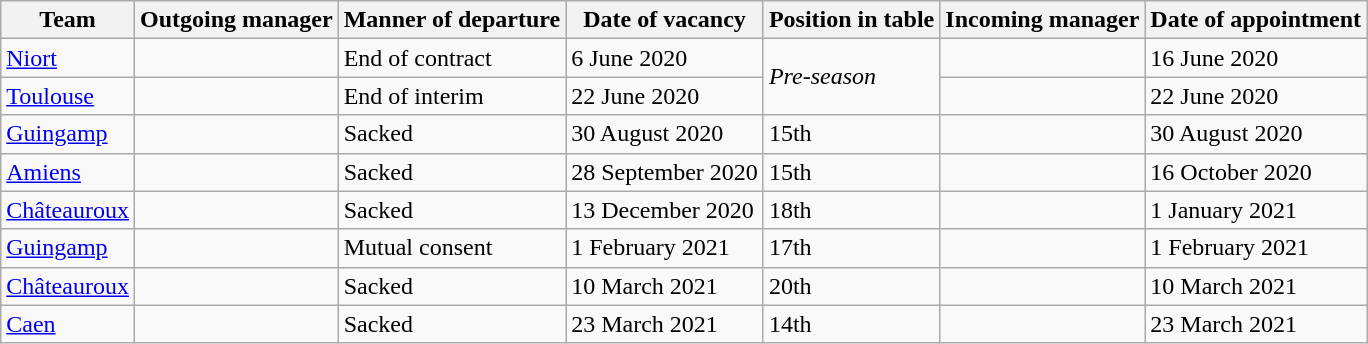<table class="wikitable sortable">
<tr>
<th>Team</th>
<th>Outgoing manager</th>
<th>Manner of departure</th>
<th>Date of vacancy</th>
<th>Position in table</th>
<th>Incoming manager</th>
<th>Date of appointment</th>
</tr>
<tr>
<td><a href='#'>Niort</a></td>
<td> </td>
<td>End of contract</td>
<td>6 June 2020</td>
<td rowspan=2><em>Pre-season</em></td>
<td> </td>
<td>16 June 2020</td>
</tr>
<tr>
<td><a href='#'>Toulouse</a></td>
<td> </td>
<td>End of interim</td>
<td>22 June 2020</td>
<td> </td>
<td>22 June 2020</td>
</tr>
<tr>
<td><a href='#'>Guingamp</a></td>
<td> </td>
<td>Sacked</td>
<td>30 August 2020</td>
<td>15th</td>
<td> </td>
<td>30 August 2020</td>
</tr>
<tr>
<td><a href='#'>Amiens</a></td>
<td> </td>
<td>Sacked</td>
<td>28 September 2020</td>
<td>15th</td>
<td> </td>
<td>16 October 2020</td>
</tr>
<tr>
<td><a href='#'>Châteauroux</a></td>
<td> </td>
<td>Sacked</td>
<td>13 December 2020</td>
<td>18th</td>
<td> </td>
<td>1 January 2021</td>
</tr>
<tr>
<td><a href='#'>Guingamp</a></td>
<td> </td>
<td>Mutual consent</td>
<td>1 February 2021</td>
<td>17th</td>
<td> </td>
<td>1 February 2021</td>
</tr>
<tr>
<td><a href='#'>Châteauroux</a></td>
<td> </td>
<td>Sacked</td>
<td>10 March 2021</td>
<td>20th</td>
<td> </td>
<td>10 March 2021</td>
</tr>
<tr>
<td><a href='#'>Caen</a></td>
<td> </td>
<td>Sacked</td>
<td>23 March 2021</td>
<td>14th</td>
<td> </td>
<td>23 March 2021</td>
</tr>
</table>
